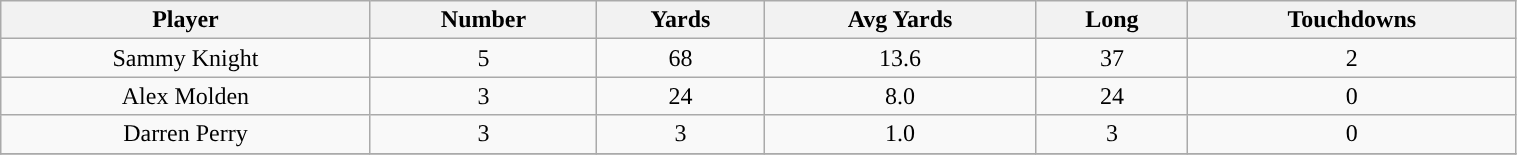<table class="wikitable" width="80%">
<tr align="center">
<th>Player</th>
<th>Number</th>
<th>Yards</th>
<th>Avg Yards</th>
<th>Long</th>
<th>Touchdowns</th>
</tr>
<tr align="center" bgcolor="">
<td>Sammy Knight</td>
<td>5</td>
<td>68</td>
<td>13.6</td>
<td>37</td>
<td>2</td>
</tr>
<tr align="center" bgcolor="">
<td>Alex Molden</td>
<td>3</td>
<td>24</td>
<td>8.0</td>
<td>24</td>
<td>0</td>
</tr>
<tr align="center" bgcolor="">
<td>Darren Perry</td>
<td>3</td>
<td>3</td>
<td>1.0</td>
<td>3</td>
<td>0</td>
</tr>
<tr align="center" bgcolor="">
</tr>
</table>
